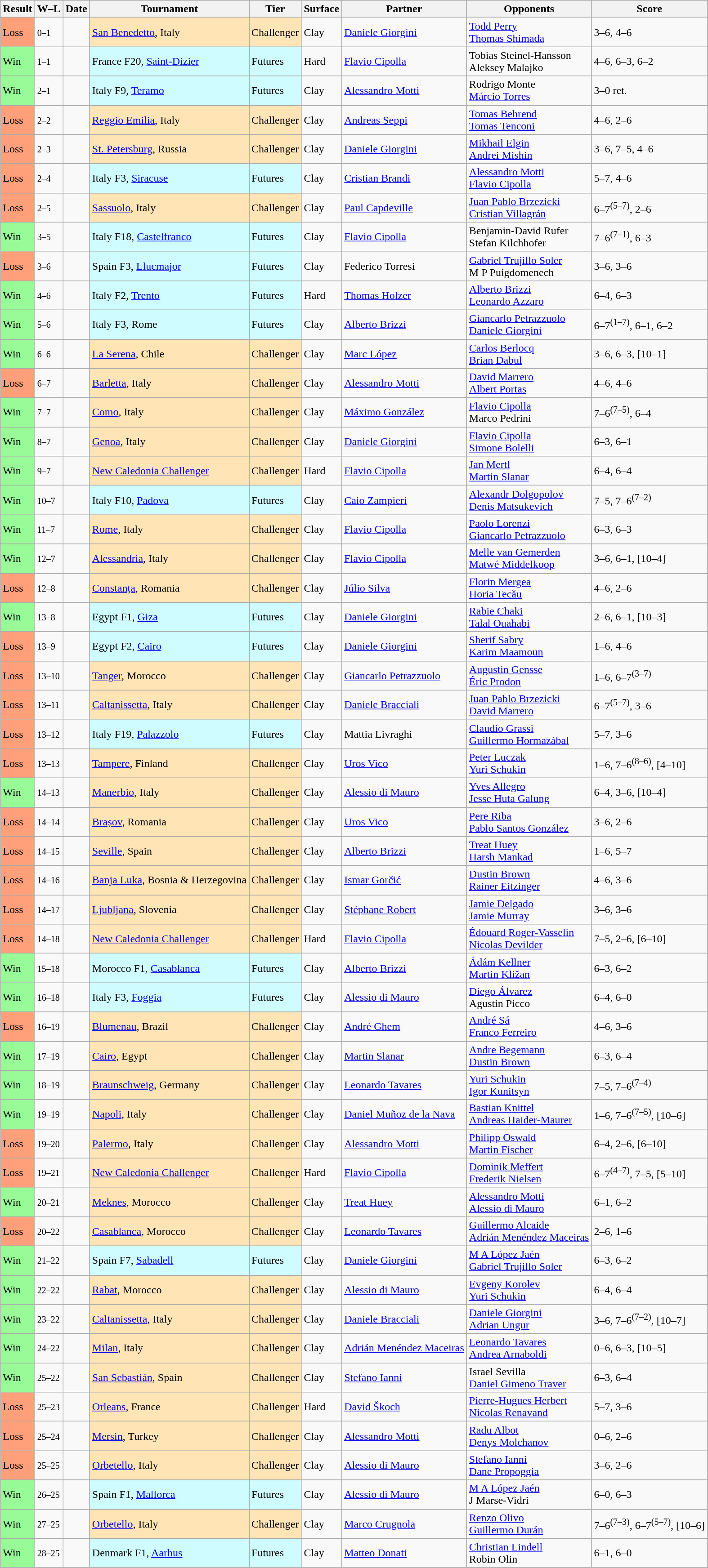<table class="sortable wikitable">
<tr>
<th>Result</th>
<th class="unsortable">W–L</th>
<th>Date</th>
<th>Tournament</th>
<th>Tier</th>
<th>Surface</th>
<th>Partner</th>
<th>Opponents</th>
<th class="unsortable">Score</th>
</tr>
<tr>
<td style="background:#ffa07a;">Loss</td>
<td><small>0–1</small></td>
<td></td>
<td style="background:moccasin;"><a href='#'>San Benedetto</a>, Italy</td>
<td style="background:moccasin;">Challenger</td>
<td>Clay</td>
<td> <a href='#'>Daniele Giorgini</a></td>
<td> <a href='#'>Todd Perry</a> <br> <a href='#'>Thomas Shimada</a></td>
<td>3–6, 4–6</td>
</tr>
<tr>
<td style="background:#98fb98;">Win</td>
<td><small>1–1</small></td>
<td></td>
<td style="background:#cffcff;">France F20, <a href='#'>Saint-Dizier</a></td>
<td style="background:#cffcff;">Futures</td>
<td>Hard</td>
<td> <a href='#'>Flavio Cipolla</a></td>
<td> Tobias Steinel-Hansson <br> Aleksey Malajko</td>
<td>4–6, 6–3, 6–2</td>
</tr>
<tr>
<td style="background:#98fb98;">Win</td>
<td><small>2–1</small></td>
<td></td>
<td style="background:#cffcff;">Italy F9, <a href='#'>Teramo</a></td>
<td style="background:#cffcff;">Futures</td>
<td>Clay</td>
<td> <a href='#'>Alessandro Motti</a></td>
<td> Rodrigo Monte <br> <a href='#'>Márcio Torres</a></td>
<td>3–0 ret.</td>
</tr>
<tr>
<td style="background:#ffa07a;">Loss</td>
<td><small>2–2</small></td>
<td></td>
<td style="background:moccasin;"><a href='#'>Reggio Emilia</a>, Italy</td>
<td style="background:moccasin;">Challenger</td>
<td>Clay</td>
<td> <a href='#'>Andreas Seppi</a></td>
<td> <a href='#'>Tomas Behrend</a> <br> <a href='#'>Tomas Tenconi</a></td>
<td>4–6, 2–6</td>
</tr>
<tr>
<td style="background:#ffa07a;">Loss</td>
<td><small>2–3</small></td>
<td></td>
<td style="background:moccasin;"><a href='#'>St. Petersburg</a>, Russia</td>
<td style="background:moccasin;">Challenger</td>
<td>Clay</td>
<td> <a href='#'>Daniele Giorgini</a></td>
<td> <a href='#'>Mikhail Elgin</a> <br> <a href='#'>Andrei Mishin</a></td>
<td>3–6, 7–5, 4–6</td>
</tr>
<tr>
<td style="background:#ffa07a;">Loss</td>
<td><small>2–4</small></td>
<td></td>
<td style="background:#cffcff;">Italy F3, <a href='#'>Siracuse</a></td>
<td style="background:#cffcff;">Futures</td>
<td>Clay</td>
<td> <a href='#'>Cristian Brandi</a></td>
<td> <a href='#'>Alessandro Motti</a> <br> <a href='#'>Flavio Cipolla</a></td>
<td>5–7, 4–6</td>
</tr>
<tr>
<td style="background:#ffa07a;">Loss</td>
<td><small>2–5</small></td>
<td></td>
<td style="background:moccasin;"><a href='#'>Sassuolo</a>, Italy</td>
<td style="background:moccasin;">Challenger</td>
<td>Clay</td>
<td> <a href='#'>Paul Capdeville</a></td>
<td> <a href='#'>Juan Pablo Brzezicki</a> <br> <a href='#'>Cristian Villagrán</a></td>
<td>6–7<sup>(5–7)</sup>, 2–6</td>
</tr>
<tr>
<td style="background:#98fb98;">Win</td>
<td><small>3–5</small></td>
<td></td>
<td style="background:#cffcff;">Italy F18, <a href='#'>Castelfranco</a></td>
<td style="background:#cffcff;">Futures</td>
<td>Clay</td>
<td> <a href='#'>Flavio Cipolla</a></td>
<td> Benjamin-David Rufer <br> Stefan Kilchhofer</td>
<td>7–6<sup>(7–1)</sup>, 6–3</td>
</tr>
<tr>
<td style="background:#ffa07a;">Loss</td>
<td><small>3–6</small></td>
<td></td>
<td style="background:#cffcff;">Spain F3, <a href='#'>Llucmajor</a></td>
<td style="background:#cffcff;">Futures</td>
<td>Clay</td>
<td> Federico Torresi</td>
<td> <a href='#'>Gabriel Trujillo Soler</a> <br> M P Puigdomenech</td>
<td>3–6, 3–6</td>
</tr>
<tr>
<td style="background:#98fb98;">Win</td>
<td><small>4–6</small></td>
<td></td>
<td style="background:#cffcff;">Italy F2, <a href='#'>Trento</a></td>
<td style="background:#cffcff;">Futures</td>
<td>Hard</td>
<td> <a href='#'>Thomas Holzer</a></td>
<td> <a href='#'>Alberto Brizzi</a> <br> <a href='#'>Leonardo Azzaro</a></td>
<td>6–4, 6–3</td>
</tr>
<tr>
<td style="background:#98fb98;">Win</td>
<td><small>5–6</small></td>
<td></td>
<td style="background:#cffcff;">Italy F3, Rome</td>
<td style="background:#cffcff;">Futures</td>
<td>Clay</td>
<td> <a href='#'>Alberto Brizzi</a></td>
<td> <a href='#'>Giancarlo Petrazzuolo</a> <br> <a href='#'>Daniele Giorgini</a></td>
<td>6–7<sup>(1–7)</sup>, 6–1, 6–2</td>
</tr>
<tr>
<td style="background:#98fb98;">Win</td>
<td><small>6–6</small></td>
<td></td>
<td style="background:moccasin;"><a href='#'>La Serena</a>, Chile</td>
<td style="background:moccasin;">Challenger</td>
<td>Clay</td>
<td> <a href='#'>Marc López</a></td>
<td> <a href='#'>Carlos Berlocq</a> <br> <a href='#'>Brian Dabul</a></td>
<td>3–6, 6–3, [10–1]</td>
</tr>
<tr>
<td style="background:#ffa07a;">Loss</td>
<td><small>6–7</small></td>
<td></td>
<td style="background:moccasin;"><a href='#'>Barletta</a>, Italy</td>
<td style="background:moccasin;">Challenger</td>
<td>Clay</td>
<td> <a href='#'>Alessandro Motti</a></td>
<td> <a href='#'>David Marrero</a> <br> <a href='#'>Albert Portas</a></td>
<td>4–6, 4–6</td>
</tr>
<tr>
<td style="background:#98fb98;">Win</td>
<td><small>7–7</small></td>
<td></td>
<td style="background:moccasin;"><a href='#'>Como</a>, Italy</td>
<td style="background:moccasin;">Challenger</td>
<td>Clay</td>
<td> <a href='#'>Máximo González</a></td>
<td> <a href='#'>Flavio Cipolla</a> <br> Marco Pedrini</td>
<td>7–6<sup>(7–5)</sup>, 6–4</td>
</tr>
<tr>
<td style="background:#98fb98;">Win</td>
<td><small>8–7</small></td>
<td></td>
<td style="background:moccasin;"><a href='#'>Genoa</a>, Italy</td>
<td style="background:moccasin;">Challenger</td>
<td>Clay</td>
<td> <a href='#'>Daniele Giorgini</a></td>
<td> <a href='#'>Flavio Cipolla</a> <br> <a href='#'>Simone Bolelli</a></td>
<td>6–3, 6–1</td>
</tr>
<tr>
<td style="background:#98fb98;">Win</td>
<td><small>9–7</small></td>
<td></td>
<td style="background:moccasin;"><a href='#'>New Caledonia Challenger</a></td>
<td style="background:moccasin;">Challenger</td>
<td>Hard</td>
<td> <a href='#'>Flavio Cipolla</a></td>
<td> <a href='#'>Jan Mertl</a> <br> <a href='#'>Martin Slanar</a></td>
<td>6–4, 6–4</td>
</tr>
<tr>
<td style="background:#98fb98;">Win</td>
<td><small>10–7</small></td>
<td></td>
<td style="background:#cffcff;">Italy F10, <a href='#'>Padova</a></td>
<td style="background:#cffcff;">Futures</td>
<td>Clay</td>
<td> <a href='#'>Caio Zampieri</a></td>
<td> <a href='#'>Alexandr Dolgopolov</a> <br> <a href='#'>Denis Matsukevich</a></td>
<td>7–5, 7–6<sup>(7–2)</sup></td>
</tr>
<tr>
<td style="background:#98fb98;">Win</td>
<td><small>11–7</small></td>
<td></td>
<td style="background:moccasin;"><a href='#'>Rome</a>, Italy</td>
<td style="background:moccasin;">Challenger</td>
<td>Clay</td>
<td> <a href='#'>Flavio Cipolla</a></td>
<td> <a href='#'>Paolo Lorenzi</a> <br> <a href='#'>Giancarlo Petrazzuolo</a></td>
<td>6–3, 6–3</td>
</tr>
<tr>
<td style="background:#98fb98;">Win</td>
<td><small>12–7</small></td>
<td></td>
<td style="background:moccasin;"><a href='#'>Alessandria</a>, Italy</td>
<td style="background:moccasin;">Challenger</td>
<td>Clay</td>
<td> <a href='#'>Flavio Cipolla</a></td>
<td> <a href='#'>Melle van Gemerden</a><br> <a href='#'>Matwé Middelkoop</a></td>
<td>3–6, 6–1, [10–4]</td>
</tr>
<tr>
<td style="background:#ffa07a;">Loss</td>
<td><small>12–8</small></td>
<td></td>
<td style="background:moccasin;"><a href='#'>Constanța</a>, Romania</td>
<td style="background:moccasin;">Challenger</td>
<td>Clay</td>
<td> <a href='#'>Júlio Silva</a></td>
<td> <a href='#'>Florin Mergea</a><br> <a href='#'>Horia Tecău</a></td>
<td>4–6, 2–6</td>
</tr>
<tr>
<td style="background:#98fb98;">Win</td>
<td><small>13–8</small></td>
<td></td>
<td style="background:#cffcff;">Egypt F1, <a href='#'>Giza</a></td>
<td style="background:#cffcff;">Futures</td>
<td>Clay</td>
<td> <a href='#'>Daniele Giorgini</a></td>
<td> <a href='#'>Rabie Chaki</a> <br> <a href='#'>Talal Ouahabi</a></td>
<td>2–6, 6–1, [10–3]</td>
</tr>
<tr>
<td style="background:#ffa07a;">Loss</td>
<td><small>13–9</small></td>
<td></td>
<td style="background:#cffcff;">Egypt F2, <a href='#'>Cairo</a></td>
<td style="background:#cffcff;">Futures</td>
<td>Clay</td>
<td> <a href='#'>Daniele Giorgini</a></td>
<td> <a href='#'>Sherif Sabry</a> <br> <a href='#'>Karim Maamoun</a></td>
<td>1–6, 4–6</td>
</tr>
<tr>
<td style="background:#ffa07a;">Loss</td>
<td><small>13–10</small></td>
<td></td>
<td style="background:moccasin;"><a href='#'>Tanger</a>, Morocco</td>
<td style="background:moccasin;">Challenger</td>
<td>Clay</td>
<td> <a href='#'>Giancarlo Petrazzuolo</a></td>
<td> <a href='#'>Augustin Gensse</a><br> <a href='#'>Éric Prodon</a></td>
<td>1–6, 6–7<sup>(3–7)</sup></td>
</tr>
<tr>
<td style="background:#ffa07a;">Loss</td>
<td><small>13–11</small></td>
<td></td>
<td style="background:moccasin;"><a href='#'>Caltanissetta</a>, Italy</td>
<td style="background:moccasin;">Challenger</td>
<td>Clay</td>
<td> <a href='#'>Daniele Bracciali</a></td>
<td> <a href='#'>Juan Pablo Brzezicki</a><br> <a href='#'>David Marrero</a></td>
<td>6–7<sup>(5–7)</sup>, 3–6</td>
</tr>
<tr>
<td style="background:#ffa07a;">Loss</td>
<td><small>13–12</small></td>
<td></td>
<td style="background:#cffcff;">Italy F19, <a href='#'>Palazzolo</a></td>
<td style="background:#cffcff;">Futures</td>
<td>Clay</td>
<td> Mattia Livraghi</td>
<td> <a href='#'>Claudio Grassi</a> <br> <a href='#'>Guillermo Hormazábal</a></td>
<td>5–7, 3–6</td>
</tr>
<tr>
<td style="background:#ffa07a;">Loss</td>
<td><small>13–13</small></td>
<td></td>
<td style="background:moccasin;"><a href='#'>Tampere</a>, Finland</td>
<td style="background:moccasin;">Challenger</td>
<td>Clay</td>
<td> <a href='#'>Uros Vico</a></td>
<td> <a href='#'>Peter Luczak</a><br> <a href='#'>Yuri Schukin</a></td>
<td>1–6, 7–6<sup>(8–6)</sup>, [4–10]</td>
</tr>
<tr>
<td style="background:#98fb98;">Win</td>
<td><small>14–13</small></td>
<td></td>
<td style="background:moccasin;"><a href='#'>Manerbio</a>, Italy</td>
<td style="background:moccasin;">Challenger</td>
<td>Clay</td>
<td> <a href='#'>Alessio di Mauro</a></td>
<td> <a href='#'>Yves Allegro</a><br> <a href='#'>Jesse Huta Galung</a></td>
<td>6–4, 3–6, [10–4]</td>
</tr>
<tr>
<td style="background:#ffa07a;">Loss</td>
<td><small>14–14</small></td>
<td></td>
<td style="background:moccasin;"><a href='#'>Brașov</a>, Romania</td>
<td style="background:moccasin;">Challenger</td>
<td>Clay</td>
<td> <a href='#'>Uros Vico</a></td>
<td> <a href='#'>Pere Riba</a><br> <a href='#'>Pablo Santos González</a></td>
<td>3–6, 2–6</td>
</tr>
<tr>
<td style="background:#ffa07a;">Loss</td>
<td><small>14–15</small></td>
<td></td>
<td style="background:moccasin;"><a href='#'>Seville</a>, Spain</td>
<td style="background:moccasin;">Challenger</td>
<td>Clay</td>
<td> <a href='#'>Alberto Brizzi</a></td>
<td> <a href='#'>Treat Huey</a><br> <a href='#'>Harsh Mankad</a></td>
<td>1–6, 5–7</td>
</tr>
<tr>
<td style="background:#ffa07a;">Loss</td>
<td><small>14–16</small></td>
<td></td>
<td style="background:moccasin;"><a href='#'>Banja Luka</a>, Bosnia & Herzegovina</td>
<td style="background:moccasin;">Challenger</td>
<td>Clay</td>
<td> <a href='#'>Ismar Gorčić</a></td>
<td> <a href='#'>Dustin Brown</a><br> <a href='#'>Rainer Eitzinger</a></td>
<td>4–6, 3–6</td>
</tr>
<tr>
<td style="background:#ffa07a;">Loss</td>
<td><small>14–17</small></td>
<td></td>
<td style="background:moccasin;"><a href='#'>Ljubljana</a>, Slovenia</td>
<td style="background:moccasin;">Challenger</td>
<td>Clay</td>
<td> <a href='#'>Stéphane Robert</a></td>
<td> <a href='#'>Jamie Delgado</a><br> <a href='#'>Jamie Murray</a></td>
<td>3–6, 3–6</td>
</tr>
<tr>
<td style="background:#ffa07a;">Loss</td>
<td><small>14–18</small></td>
<td></td>
<td style="background:moccasin;"><a href='#'>New Caledonia Challenger</a></td>
<td style="background:moccasin;">Challenger</td>
<td>Hard</td>
<td> <a href='#'>Flavio Cipolla</a></td>
<td> <a href='#'>Édouard Roger-Vasselin</a> <br> <a href='#'>Nicolas Devilder</a></td>
<td>7–5, 2–6, [6–10]</td>
</tr>
<tr>
<td style="background:#98fb98;">Win</td>
<td><small>15–18</small></td>
<td></td>
<td style="background:#cffcff;">Morocco F1, <a href='#'>Casablanca</a></td>
<td style="background:#cffcff;">Futures</td>
<td>Clay</td>
<td> <a href='#'>Alberto Brizzi</a></td>
<td> <a href='#'>Ádám Kellner</a> <br> <a href='#'>Martin Kližan</a></td>
<td>6–3, 6–2</td>
</tr>
<tr>
<td style="background:#98fb98;">Win</td>
<td><small>16–18</small></td>
<td></td>
<td style="background:#cffcff;">Italy F3, <a href='#'>Foggia</a></td>
<td style="background:#cffcff;">Futures</td>
<td>Clay</td>
<td> <a href='#'>Alessio di Mauro</a></td>
<td> <a href='#'>Diego Álvarez</a> <br> Agustin Picco</td>
<td>6–4, 6–0</td>
</tr>
<tr>
<td style="background:#ffa07a;">Loss</td>
<td><small>16–19</small></td>
<td></td>
<td style="background:moccasin;"><a href='#'>Blumenau</a>, Brazil</td>
<td style="background:moccasin;">Challenger</td>
<td>Clay</td>
<td> <a href='#'>André Ghem</a></td>
<td> <a href='#'>André Sá</a> <br> <a href='#'>Franco Ferreiro</a></td>
<td>4–6, 3–6</td>
</tr>
<tr>
<td style="background:#98fb98;">Win</td>
<td><small>17–19</small></td>
<td></td>
<td style="background:moccasin;"><a href='#'>Cairo</a>, Egypt</td>
<td style="background:moccasin;">Challenger</td>
<td>Clay</td>
<td> <a href='#'>Martin Slanar</a></td>
<td> <a href='#'>Andre Begemann</a><br> <a href='#'>Dustin Brown</a></td>
<td>6–3, 6–4</td>
</tr>
<tr>
<td style="background:#98fb98;">Win</td>
<td><small>18–19</small></td>
<td></td>
<td style="background:moccasin;"><a href='#'>Braunschweig</a>, Germany</td>
<td style="background:moccasin;">Challenger</td>
<td>Clay</td>
<td> <a href='#'>Leonardo Tavares</a></td>
<td> <a href='#'>Yuri Schukin</a><br> <a href='#'>Igor Kunitsyn</a></td>
<td>7–5, 7–6<sup>(7–4)</sup></td>
</tr>
<tr>
<td style="background:#98fb98;">Win</td>
<td><small>19–19</small></td>
<td></td>
<td style="background:moccasin;"><a href='#'>Napoli</a>, Italy</td>
<td style="background:moccasin;">Challenger</td>
<td>Clay</td>
<td> <a href='#'>Daniel Muñoz de la Nava</a></td>
<td> <a href='#'>Bastian Knittel</a><br> <a href='#'>Andreas Haider-Maurer</a></td>
<td>1–6, 7–6<sup>(7–5)</sup>, [10–6]</td>
</tr>
<tr>
<td style="background:#ffa07a;">Loss</td>
<td><small>19–20</small></td>
<td></td>
<td style="background:moccasin;"><a href='#'>Palermo</a>, Italy</td>
<td style="background:moccasin;">Challenger</td>
<td>Clay</td>
<td> <a href='#'>Alessandro Motti</a></td>
<td> <a href='#'>Philipp Oswald</a><br> <a href='#'>Martin Fischer</a></td>
<td>6–4, 2–6, [6–10]</td>
</tr>
<tr>
<td style="background:#ffa07a;">Loss</td>
<td><small>19–21</small></td>
<td></td>
<td style="background:moccasin;"><a href='#'>New Caledonia Challenger</a></td>
<td style="background:moccasin;">Challenger</td>
<td>Hard</td>
<td> <a href='#'>Flavio Cipolla</a></td>
<td> <a href='#'>Dominik Meffert</a> <br> <a href='#'>Frederik Nielsen</a></td>
<td>6–7<sup>(4–7)</sup>, 7–5, [5–10]</td>
</tr>
<tr>
<td style="background:#98fb98;">Win</td>
<td><small>20–21</small></td>
<td></td>
<td style="background:moccasin;"><a href='#'>Meknes</a>, Morocco</td>
<td style="background:moccasin;">Challenger</td>
<td>Clay</td>
<td> <a href='#'>Treat Huey</a></td>
<td> <a href='#'>Alessandro Motti</a> <br> <a href='#'>Alessio di Mauro</a></td>
<td>6–1, 6–2</td>
</tr>
<tr>
<td style="background:#ffa07a;">Loss</td>
<td><small>20–22</small></td>
<td></td>
<td style="background:moccasin;"><a href='#'>Casablanca</a>, Morocco</td>
<td style="background:moccasin;">Challenger</td>
<td>Clay</td>
<td> <a href='#'>Leonardo Tavares</a></td>
<td> <a href='#'>Guillermo Alcaide</a> <br> <a href='#'>Adrián Menéndez Maceiras</a></td>
<td>2–6, 1–6</td>
</tr>
<tr>
<td style="background:#98fb98;">Win</td>
<td><small>21–22</small></td>
<td></td>
<td style="background:#cffcff;">Spain F7, <a href='#'>Sabadell</a></td>
<td style="background:#cffcff;">Futures</td>
<td>Clay</td>
<td> <a href='#'>Daniele Giorgini</a></td>
<td> <a href='#'>M A López Jaén</a> <br> <a href='#'>Gabriel Trujillo Soler</a></td>
<td>6–3, 6–2</td>
</tr>
<tr>
<td style="background:#98fb98;">Win</td>
<td><small>22–22</small></td>
<td></td>
<td style="background:moccasin;"><a href='#'>Rabat</a>, Morocco</td>
<td style="background:moccasin;">Challenger</td>
<td>Clay</td>
<td> <a href='#'>Alessio di Mauro</a></td>
<td> <a href='#'>Evgeny Korolev</a> <br> <a href='#'>Yuri Schukin</a></td>
<td>6–4, 6–4</td>
</tr>
<tr>
<td style="background:#98fb98;">Win</td>
<td><small>23–22</small></td>
<td></td>
<td style="background:moccasin;"><a href='#'>Caltanissetta</a>, Italy</td>
<td style="background:moccasin;">Challenger</td>
<td>Clay</td>
<td> <a href='#'>Daniele Bracciali</a></td>
<td> <a href='#'>Daniele Giorgini</a><br> <a href='#'>Adrian Ungur</a></td>
<td>3–6, 7–6<sup>(7–2)</sup>, [10–7]</td>
</tr>
<tr>
<td style="background:#98fb98;">Win</td>
<td><small>24–22</small></td>
<td></td>
<td style="background:moccasin;"><a href='#'>Milan</a>, Italy</td>
<td style="background:moccasin;">Challenger</td>
<td>Clay</td>
<td> <a href='#'>Adrián Menéndez Maceiras</a></td>
<td> <a href='#'>Leonardo Tavares</a><br> <a href='#'>Andrea Arnaboldi</a></td>
<td>0–6, 6–3, [10–5]</td>
</tr>
<tr>
<td style="background:#98fb98;">Win</td>
<td><small>25–22</small></td>
<td></td>
<td style="background:moccasin;"><a href='#'>San Sebastián</a>, Spain</td>
<td style="background:moccasin;">Challenger</td>
<td>Clay</td>
<td> <a href='#'>Stefano Ianni</a></td>
<td> Israel Sevilla<br> <a href='#'>Daniel Gimeno Traver</a></td>
<td>6–3, 6–4</td>
</tr>
<tr>
<td style="background:#ffa07a;">Loss</td>
<td><small>25–23</small></td>
<td></td>
<td style="background:moccasin;"><a href='#'>Orleans</a>, France</td>
<td style="background:moccasin;">Challenger</td>
<td>Hard</td>
<td> <a href='#'>David Škoch</a></td>
<td> <a href='#'>Pierre-Hugues Herbert</a><br> <a href='#'>Nicolas Renavand</a></td>
<td>5–7, 3–6</td>
</tr>
<tr>
<td style="background:#ffa07a;">Loss</td>
<td><small>25–24</small></td>
<td></td>
<td style="background:moccasin;"><a href='#'>Mersin</a>, Turkey</td>
<td style="background:moccasin;">Challenger</td>
<td>Clay</td>
<td> <a href='#'>Alessandro Motti</a></td>
<td> <a href='#'>Radu Albot</a><br> <a href='#'>Denys Molchanov</a></td>
<td>0–6, 2–6</td>
</tr>
<tr>
<td style="background:#ffa07a;">Loss</td>
<td><small>25–25</small></td>
<td></td>
<td style="background:moccasin;"><a href='#'>Orbetello</a>, Italy</td>
<td style="background:moccasin;">Challenger</td>
<td>Clay</td>
<td> <a href='#'>Alessio di Mauro</a></td>
<td> <a href='#'>Stefano Ianni</a><br> <a href='#'>Dane Propoggia</a></td>
<td>3–6, 2–6</td>
</tr>
<tr>
<td style="background:#98fb98;">Win</td>
<td><small>26–25</small></td>
<td></td>
<td style="background:#cffcff;">Spain F1, <a href='#'>Mallorca</a></td>
<td style="background:#cffcff;">Futures</td>
<td>Clay</td>
<td> <a href='#'>Alessio di Mauro</a></td>
<td> <a href='#'>M A López Jaén</a> <br> J Marse-Vidri</td>
<td>6–0, 6–3</td>
</tr>
<tr>
<td style="background:#98fb98;">Win</td>
<td><small>27–25</small></td>
<td></td>
<td style="background:moccasin;"><a href='#'>Orbetello</a>, Italy</td>
<td style="background:moccasin;">Challenger</td>
<td>Clay</td>
<td> <a href='#'>Marco Crugnola</a></td>
<td> <a href='#'>Renzo Olivo</a><br> <a href='#'>Guillermo Durán</a></td>
<td>7–6<sup>(7–3)</sup>, 6–7<sup>(5–7)</sup>, [10–6]</td>
</tr>
<tr>
<td style="background:#98fb98;">Win</td>
<td><small>28–25</small></td>
<td></td>
<td style="background:#cffcff;">Denmark F1, <a href='#'>Aarhus</a></td>
<td style="background:#cffcff;">Futures</td>
<td>Clay</td>
<td> <a href='#'>Matteo Donati</a></td>
<td> <a href='#'>Christian Lindell</a> <br> Robin Olin</td>
<td>6–1, 6–0</td>
</tr>
</table>
